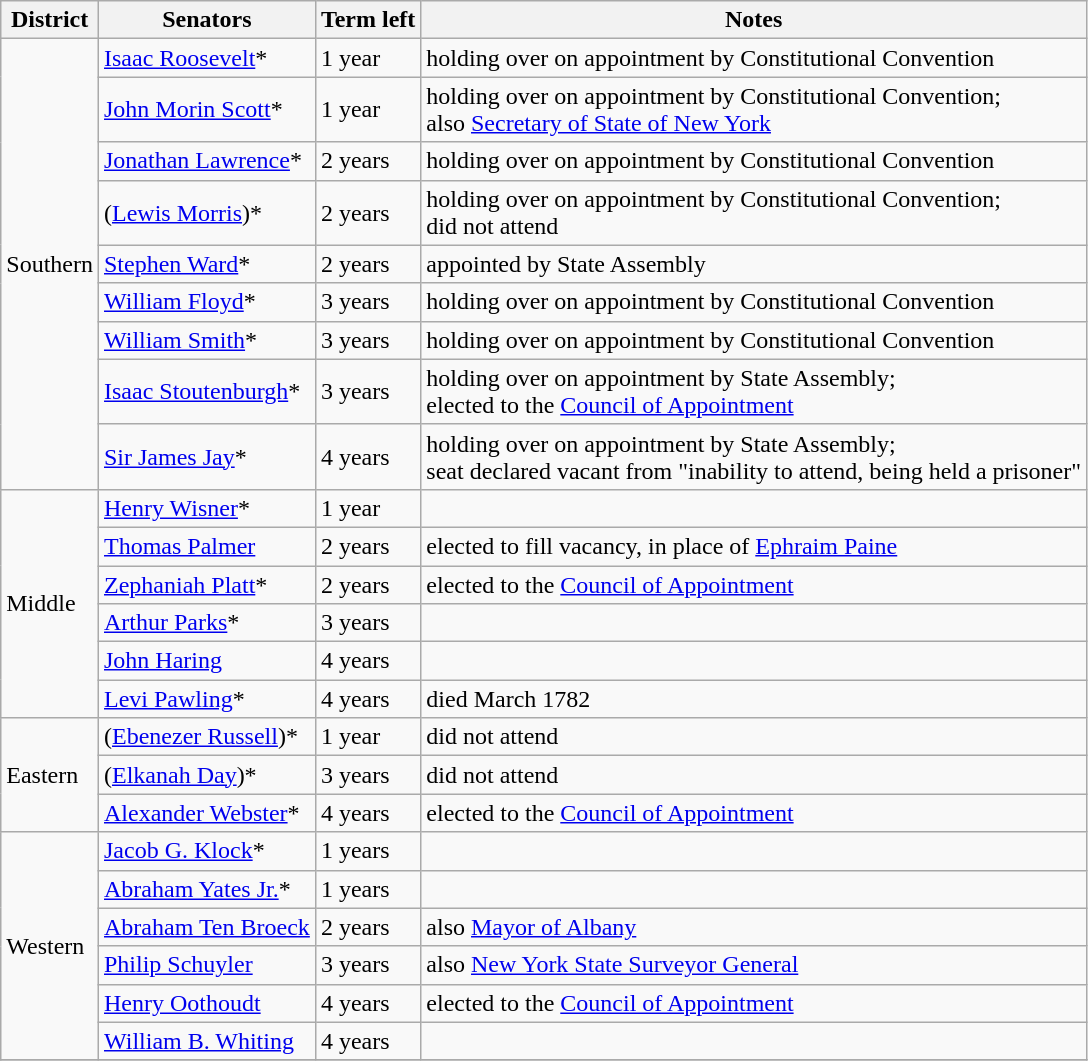<table class=wikitable>
<tr>
<th>District</th>
<th>Senators</th>
<th>Term left</th>
<th>Notes</th>
</tr>
<tr>
<td rowspan="9">Southern</td>
<td><a href='#'>Isaac Roosevelt</a>*</td>
<td>1 year</td>
<td>holding over on appointment by Constitutional Convention</td>
</tr>
<tr>
<td><a href='#'>John Morin Scott</a>*</td>
<td>1 year</td>
<td>holding over on appointment by Constitutional Convention; <br>also <a href='#'>Secretary of State of New York</a></td>
</tr>
<tr>
<td><a href='#'>Jonathan Lawrence</a>*</td>
<td>2 years</td>
<td>holding over on appointment by Constitutional Convention</td>
</tr>
<tr>
<td>(<a href='#'>Lewis Morris</a>)*</td>
<td>2 years</td>
<td>holding over on appointment by Constitutional Convention; <br>did not attend</td>
</tr>
<tr>
<td><a href='#'>Stephen Ward</a>*</td>
<td>2 years</td>
<td>appointed by State Assembly</td>
</tr>
<tr>
<td><a href='#'>William Floyd</a>*</td>
<td>3 years</td>
<td>holding over on appointment by Constitutional Convention</td>
</tr>
<tr>
<td><a href='#'>William Smith</a>*</td>
<td>3 years</td>
<td>holding over on appointment by Constitutional Convention</td>
</tr>
<tr>
<td><a href='#'>Isaac Stoutenburgh</a>*</td>
<td>3 years</td>
<td>holding over on appointment by State Assembly; <br>elected to the <a href='#'>Council of Appointment</a></td>
</tr>
<tr>
<td><a href='#'>Sir James Jay</a>*</td>
<td>4 years</td>
<td>holding over on appointment by State Assembly; <br>seat declared vacant from "inability to attend, being held a prisoner"</td>
</tr>
<tr>
<td rowspan="6">Middle</td>
<td><a href='#'>Henry Wisner</a>*</td>
<td>1 year</td>
<td></td>
</tr>
<tr>
<td><a href='#'>Thomas Palmer</a></td>
<td>2 years</td>
<td>elected to fill vacancy, in place of <a href='#'>Ephraim Paine</a></td>
</tr>
<tr>
<td><a href='#'>Zephaniah Platt</a>*</td>
<td>2 years</td>
<td>elected to the <a href='#'>Council of Appointment</a></td>
</tr>
<tr>
<td><a href='#'>Arthur Parks</a>*</td>
<td>3 years</td>
<td></td>
</tr>
<tr>
<td><a href='#'>John Haring</a></td>
<td>4 years</td>
<td></td>
</tr>
<tr>
<td><a href='#'>Levi Pawling</a>*</td>
<td>4 years</td>
<td>died March 1782</td>
</tr>
<tr>
<td rowspan="3">Eastern</td>
<td>(<a href='#'>Ebenezer Russell</a>)*</td>
<td>1 year</td>
<td>did not attend</td>
</tr>
<tr>
<td>(<a href='#'>Elkanah Day</a>)*</td>
<td>3 years</td>
<td>did not attend</td>
</tr>
<tr>
<td><a href='#'>Alexander Webster</a>*</td>
<td>4 years</td>
<td>elected to the <a href='#'>Council of Appointment</a></td>
</tr>
<tr>
<td rowspan="6">Western</td>
<td><a href='#'>Jacob G. Klock</a>*</td>
<td>1 years</td>
<td></td>
</tr>
<tr>
<td><a href='#'>Abraham Yates Jr.</a>*</td>
<td>1 years</td>
<td></td>
</tr>
<tr>
<td><a href='#'>Abraham Ten Broeck</a></td>
<td>2 years</td>
<td>also <a href='#'>Mayor of Albany</a></td>
</tr>
<tr>
<td><a href='#'>Philip Schuyler</a></td>
<td>3 years</td>
<td>also <a href='#'>New York State Surveyor General</a></td>
</tr>
<tr>
<td><a href='#'>Henry Oothoudt</a></td>
<td>4 years</td>
<td>elected to the <a href='#'>Council of Appointment</a></td>
</tr>
<tr>
<td><a href='#'>William B. Whiting</a></td>
<td>4 years</td>
<td></td>
</tr>
<tr>
</tr>
</table>
